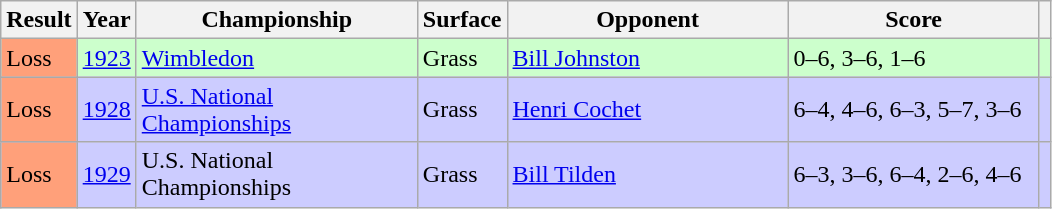<table class="sortable wikitable">
<tr>
<th style="width:40px">Result</th>
<th style="width:30px">Year</th>
<th style="width:180px">Championship</th>
<th style="width:50px">Surface</th>
<th style="width:180px">Opponent</th>
<th style="width:160px" class="unsortable">Score</th>
<th width:25 class="unsortable"></th>
</tr>
<tr style="background:#ccffcc;">
<td style="background:#ffa07a;">Loss</td>
<td><a href='#'>1923</a></td>
<td><a href='#'>Wimbledon</a></td>
<td>Grass</td>
<td> <a href='#'>Bill Johnston</a></td>
<td>0–6, 3–6, 1–6</td>
<td></td>
</tr>
<tr bgcolor="#ccf">
<td style="background:#ffa07a;">Loss</td>
<td><a href='#'>1928</a></td>
<td><a href='#'>U.S. National Championships</a></td>
<td>Grass</td>
<td> <a href='#'>Henri Cochet</a></td>
<td>6–4, 4–6, 6–3, 5–7, 3–6</td>
<td></td>
</tr>
<tr bgcolor="#ccf">
<td style="background:#ffa07a;">Loss</td>
<td><a href='#'>1929</a></td>
<td>U.S. National Championships</td>
<td>Grass</td>
<td> <a href='#'>Bill Tilden</a></td>
<td>6–3, 3–6, 6–4, 2–6, 4–6</td>
<td></td>
</tr>
</table>
